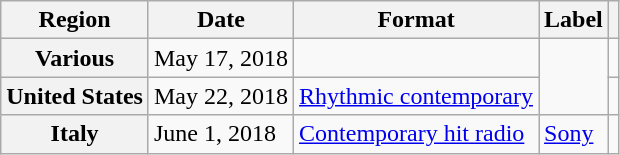<table class="wikitable plainrowheaders">
<tr>
<th>Region</th>
<th>Date</th>
<th>Format</th>
<th>Label</th>
<th></th>
</tr>
<tr>
<th scope="row">Various</th>
<td>May 17, 2018</td>
<td></td>
<td rowspan="2"></td>
<td align="center"></td>
</tr>
<tr>
<th scope="row">United States</th>
<td>May 22, 2018</td>
<td><a href='#'>Rhythmic contemporary</a></td>
<td align="center"></td>
</tr>
<tr>
<th scope="row">Italy</th>
<td>June 1, 2018</td>
<td><a href='#'>Contemporary hit radio</a></td>
<td><a href='#'>Sony</a></td>
<td align="center"></td>
</tr>
</table>
